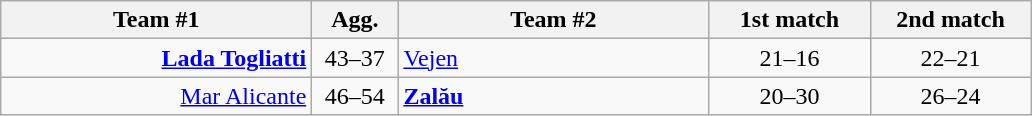<table class=wikitable style="text-align:center">
<tr>
<th width=200>Team #1</th>
<th width=50>Agg.</th>
<th width=200>Team #2</th>
<th width=100>1st match</th>
<th width=100>2nd match</th>
</tr>
<tr>
<td align=right><strong><a href='#'>Lada Togliatti</a></strong> </td>
<td>43–37</td>
<td align=left> <a href='#'>Vejen</a></td>
<td align=center>21–16</td>
<td>22–21</td>
</tr>
<tr>
<td align=right><a href='#'>Mar Alicante</a> </td>
<td>46–54</td>
<td align=left> <strong><a href='#'>Zalău</a></strong></td>
<td align=center>20–30</td>
<td align=center>26–24</td>
</tr>
</table>
